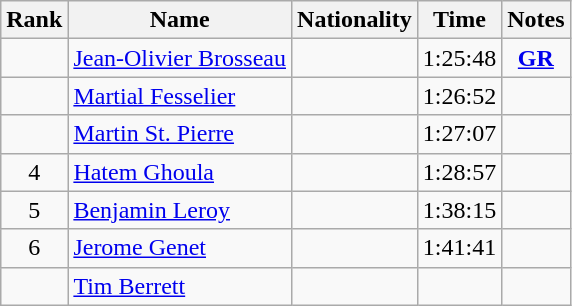<table class="wikitable sortable" style="text-align:center">
<tr>
<th>Rank</th>
<th>Name</th>
<th>Nationality</th>
<th>Time</th>
<th>Notes</th>
</tr>
<tr>
<td></td>
<td align=left><a href='#'>Jean-Olivier Brosseau</a></td>
<td align=left></td>
<td>1:25:48</td>
<td><strong><a href='#'>GR</a></strong></td>
</tr>
<tr>
<td></td>
<td align=left><a href='#'>Martial Fesselier</a></td>
<td align=left></td>
<td>1:26:52</td>
<td></td>
</tr>
<tr>
<td></td>
<td align=left><a href='#'>Martin St. Pierre</a></td>
<td align=left></td>
<td>1:27:07</td>
<td></td>
</tr>
<tr>
<td>4</td>
<td align=left><a href='#'>Hatem Ghoula</a></td>
<td align=left></td>
<td>1:28:57</td>
<td></td>
</tr>
<tr>
<td>5</td>
<td align=left><a href='#'>Benjamin Leroy</a></td>
<td align=left></td>
<td>1:38:15</td>
<td></td>
</tr>
<tr>
<td>6</td>
<td align=left><a href='#'>Jerome Genet</a></td>
<td align=left></td>
<td>1:41:41</td>
<td></td>
</tr>
<tr>
<td></td>
<td align=left><a href='#'>Tim Berrett</a></td>
<td align=left></td>
<td></td>
<td></td>
</tr>
</table>
